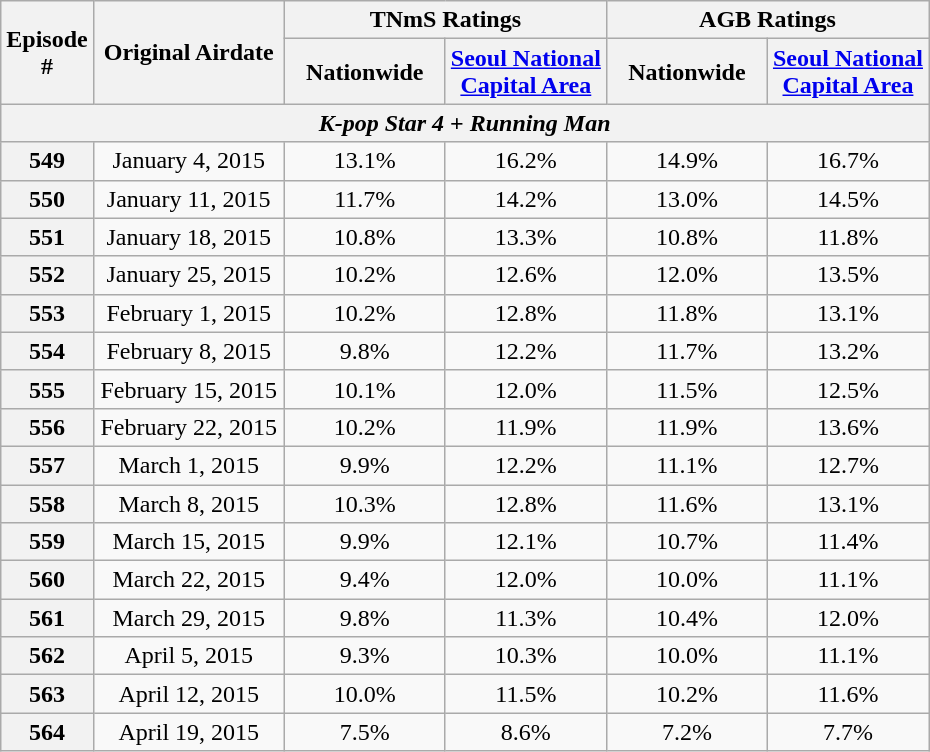<table class=wikitable style="text-align:center">
<tr>
<th rowspan="2" style="width:40px;">Episode #</th>
<th rowspan="2" style="width:120px;">Original Airdate</th>
<th colspan="2">TNmS Ratings</th>
<th colspan="2">AGB Ratings</th>
</tr>
<tr>
<th width=100>Nationwide</th>
<th width=100><a href='#'>Seoul National Capital Area</a></th>
<th width=100>Nationwide</th>
<th width=100><a href='#'>Seoul National Capital Area</a></th>
</tr>
<tr>
<th colspan="6"><em>K-pop Star 4</em> + <em>Running Man</em></th>
</tr>
<tr>
<th>549</th>
<td>January 4, 2015</td>
<td>13.1%</td>
<td>16.2%</td>
<td>14.9%</td>
<td>16.7%</td>
</tr>
<tr>
<th>550</th>
<td>January 11, 2015</td>
<td>11.7%</td>
<td>14.2%</td>
<td>13.0%</td>
<td>14.5%</td>
</tr>
<tr>
<th>551</th>
<td>January 18, 2015</td>
<td>10.8%</td>
<td>13.3%</td>
<td>10.8%</td>
<td>11.8%</td>
</tr>
<tr>
<th>552</th>
<td>January 25, 2015</td>
<td>10.2%</td>
<td>12.6%</td>
<td>12.0%</td>
<td>13.5%</td>
</tr>
<tr>
<th>553</th>
<td>February 1, 2015</td>
<td>10.2%</td>
<td>12.8%</td>
<td>11.8%</td>
<td>13.1%</td>
</tr>
<tr>
<th>554</th>
<td>February 8, 2015</td>
<td>9.8%</td>
<td>12.2%</td>
<td>11.7%</td>
<td>13.2%</td>
</tr>
<tr>
<th>555</th>
<td>February 15, 2015</td>
<td>10.1%</td>
<td>12.0%</td>
<td>11.5%</td>
<td>12.5%</td>
</tr>
<tr>
<th>556</th>
<td>February 22, 2015</td>
<td>10.2%</td>
<td>11.9%</td>
<td>11.9%</td>
<td>13.6%</td>
</tr>
<tr>
<th>557</th>
<td>March 1, 2015</td>
<td>9.9%</td>
<td>12.2%</td>
<td>11.1%</td>
<td>12.7%</td>
</tr>
<tr>
<th>558</th>
<td>March 8, 2015</td>
<td>10.3%</td>
<td>12.8%</td>
<td>11.6%</td>
<td>13.1%</td>
</tr>
<tr>
<th>559</th>
<td>March 15, 2015</td>
<td>9.9%</td>
<td>12.1%</td>
<td>10.7%</td>
<td>11.4%</td>
</tr>
<tr>
<th>560</th>
<td>March 22, 2015</td>
<td>9.4%</td>
<td>12.0%</td>
<td>10.0%</td>
<td>11.1%</td>
</tr>
<tr>
<th>561</th>
<td>March 29, 2015</td>
<td>9.8%</td>
<td>11.3%</td>
<td>10.4%</td>
<td>12.0%</td>
</tr>
<tr>
<th>562</th>
<td>April 5, 2015</td>
<td>9.3%</td>
<td>10.3%</td>
<td>10.0%</td>
<td>11.1%</td>
</tr>
<tr>
<th>563</th>
<td>April 12, 2015</td>
<td>10.0%</td>
<td>11.5%</td>
<td>10.2%</td>
<td>11.6%</td>
</tr>
<tr>
<th>564</th>
<td>April 19, 2015</td>
<td>7.5%</td>
<td>8.6%</td>
<td>7.2%</td>
<td>7.7%</td>
</tr>
</table>
